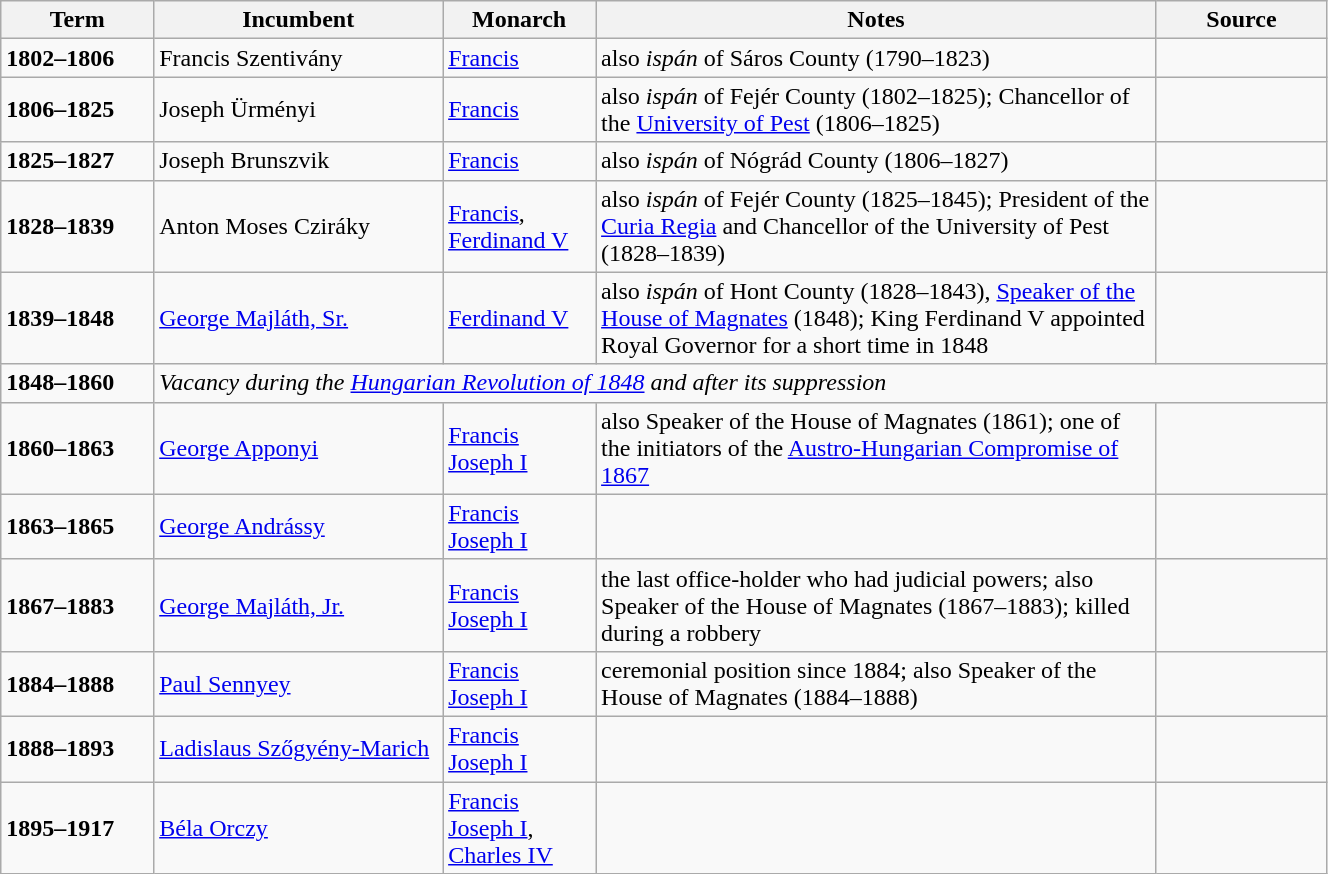<table class="wikitable" style="width: 70%">
<tr>
<th scope="col" width="9%">Term</th>
<th scope="col" width="17%">Incumbent</th>
<th scope="col" width="9%">Monarch</th>
<th scope="col" width="33%">Notes</th>
<th scope="col" width="10%">Source</th>
</tr>
<tr>
<td><strong>1802–1806</strong></td>
<td>Francis Szentivány</td>
<td><a href='#'>Francis</a></td>
<td>also <em>ispán</em> of Sáros County (1790–1823)</td>
<td></td>
</tr>
<tr>
<td><strong>1806–1825</strong></td>
<td>Joseph Ürményi</td>
<td><a href='#'>Francis</a></td>
<td>also <em>ispán</em> of Fejér County (1802–1825); Chancellor of the <a href='#'>University of Pest</a> (1806–1825)</td>
<td></td>
</tr>
<tr>
<td><strong>1825–1827</strong></td>
<td>Joseph Brunszvik</td>
<td><a href='#'>Francis</a></td>
<td>also <em>ispán</em> of Nógrád County (1806–1827)</td>
<td></td>
</tr>
<tr>
<td><strong>1828–1839</strong></td>
<td>Anton Moses Cziráky</td>
<td><a href='#'>Francis</a>,<br><a href='#'>Ferdinand V</a></td>
<td>also <em>ispán</em> of Fejér County (1825–1845); President of the <a href='#'>Curia Regia</a> and Chancellor of the University of Pest (1828–1839)</td>
<td></td>
</tr>
<tr>
<td><strong>1839–1848</strong></td>
<td><a href='#'>George Majláth, Sr.</a></td>
<td><a href='#'>Ferdinand V</a></td>
<td>also <em>ispán</em> of Hont County (1828–1843), <a href='#'>Speaker of the House of Magnates</a> (1848); King Ferdinand V appointed Royal Governor for a short time in 1848</td>
<td></td>
</tr>
<tr>
<td><strong>1848–1860</strong></td>
<td colspan="4"><em>Vacancy during the <a href='#'>Hungarian Revolution of 1848</a> and after its suppression</em></td>
</tr>
<tr>
<td><strong>1860–1863</strong></td>
<td><a href='#'>George Apponyi</a></td>
<td><a href='#'>Francis Joseph I</a></td>
<td>also Speaker of the House of Magnates (1861); one of the initiators of the <a href='#'>Austro-Hungarian Compromise of 1867</a></td>
<td></td>
</tr>
<tr>
<td><strong>1863–1865</strong></td>
<td><a href='#'>George Andrássy</a></td>
<td><a href='#'>Francis Joseph I</a></td>
<td></td>
<td></td>
</tr>
<tr>
<td><strong>1867–1883</strong></td>
<td><a href='#'>George Majláth, Jr.</a></td>
<td><a href='#'>Francis Joseph I</a></td>
<td>the last office-holder who had judicial powers; also Speaker of the House of Magnates (1867–1883); killed during a robbery</td>
<td></td>
</tr>
<tr>
<td><strong>1884–1888</strong></td>
<td><a href='#'>Paul Sennyey</a></td>
<td><a href='#'>Francis Joseph I</a></td>
<td>ceremonial position since 1884; also Speaker of the House of Magnates (1884–1888)</td>
<td></td>
</tr>
<tr>
<td><strong>1888–1893</strong></td>
<td><a href='#'>Ladislaus Szőgyény-Marich</a></td>
<td><a href='#'>Francis Joseph I</a></td>
<td></td>
<td></td>
</tr>
<tr>
<td><strong>1895–1917</strong></td>
<td><a href='#'>Béla Orczy</a></td>
<td><a href='#'>Francis Joseph I</a>,<br><a href='#'>Charles IV</a></td>
<td></td>
<td></td>
</tr>
</table>
